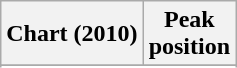<table class="wikitable sortable plainrowheaders" style="text-align:center;">
<tr>
<th scope="col">Chart (2010)</th>
<th scope="col">Peak<br>position</th>
</tr>
<tr>
</tr>
<tr>
</tr>
<tr>
</tr>
<tr>
</tr>
</table>
